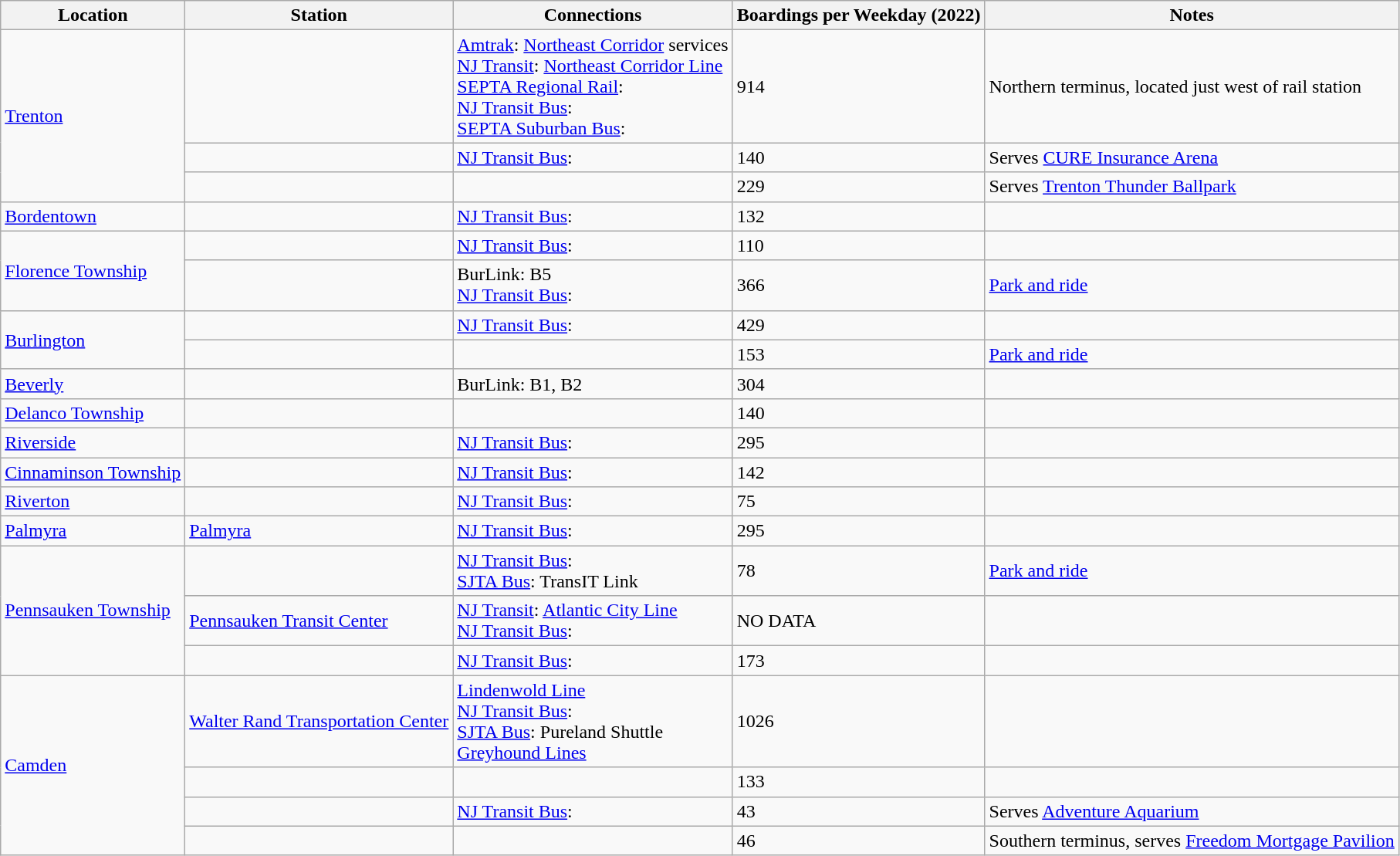<table class="wikitable">
<tr>
<th>Location</th>
<th>Station</th>
<th>Connections</th>
<th>Boardings per Weekday (2022)</th>
<th>Notes</th>
</tr>
<tr>
<td rowspan=3><a href='#'>Trenton</a></td>
<td> </td>
<td> <a href='#'>Amtrak</a>: <a href='#'>Northeast Corridor</a> services<br> <a href='#'>NJ Transit</a>:  <a href='#'>Northeast Corridor Line</a><br> <a href='#'>SEPTA Regional Rail</a>: <br> <a href='#'>NJ Transit Bus</a>: <br> <a href='#'>SEPTA Suburban Bus</a>: </td>
<td>914</td>
<td>Northern terminus, located just west of rail station</td>
</tr>
<tr>
<td> </td>
<td> <a href='#'>NJ Transit Bus</a>: </td>
<td>140</td>
<td>Serves <a href='#'>CURE Insurance Arena</a></td>
</tr>
<tr>
<td></td>
<td></td>
<td>229</td>
<td>Serves <a href='#'>Trenton Thunder Ballpark</a></td>
</tr>
<tr>
<td rowspan=1><a href='#'>Bordentown</a></td>
<td> </td>
<td> <a href='#'>NJ Transit Bus</a>: </td>
<td>132</td>
<td></td>
</tr>
<tr>
<td rowspan=2><a href='#'>Florence Township</a></td>
<td> </td>
<td> <a href='#'>NJ Transit Bus</a>: </td>
<td>110</td>
<td></td>
</tr>
<tr>
<td> </td>
<td> BurLink: B5<br> <a href='#'>NJ Transit Bus</a>: </td>
<td>366</td>
<td><a href='#'>Park and ride</a></td>
</tr>
<tr>
<td rowspan=2><a href='#'>Burlington</a></td>
<td></td>
<td> <a href='#'>NJ Transit Bus</a>: </td>
<td>429</td>
<td></td>
</tr>
<tr>
<td> </td>
<td></td>
<td>153</td>
<td><a href='#'>Park and ride</a></td>
</tr>
<tr>
<td><a href='#'>Beverly</a></td>
<td> </td>
<td> BurLink: B1, B2</td>
<td>304</td>
<td></td>
</tr>
<tr>
<td><a href='#'>Delanco Township</a></td>
<td> </td>
<td></td>
<td>140</td>
<td></td>
</tr>
<tr>
<td><a href='#'>Riverside</a></td>
<td> </td>
<td> <a href='#'>NJ Transit Bus</a>: <br></td>
<td>295</td>
<td></td>
</tr>
<tr>
<td><a href='#'>Cinnaminson Township</a></td>
<td> </td>
<td> <a href='#'>NJ Transit Bus</a>: </td>
<td>142</td>
<td></td>
</tr>
<tr>
<td><a href='#'>Riverton</a></td>
<td> </td>
<td> <a href='#'>NJ Transit Bus</a>: </td>
<td>75</td>
<td></td>
</tr>
<tr>
<td><a href='#'>Palmyra</a></td>
<td><a href='#'>Palmyra</a> </td>
<td> <a href='#'>NJ Transit Bus</a>: </td>
<td>295</td>
<td></td>
</tr>
<tr>
<td rowspan=3><a href='#'>Pennsauken Township</a></td>
<td> </td>
<td> <a href='#'>NJ Transit Bus</a>: <br> <a href='#'>SJTA Bus</a>: TransIT Link</td>
<td>78</td>
<td><a href='#'>Park and ride</a></td>
</tr>
<tr>
<td><a href='#'>Pennsauken Transit Center</a> </td>
<td> <a href='#'>NJ Transit</a>:  <a href='#'>Atlantic City Line</a><br> <a href='#'>NJ Transit Bus</a>: </td>
<td>NO DATA</td>
<td></td>
</tr>
<tr>
<td> </td>
<td> <a href='#'>NJ Transit Bus</a>: </td>
<td>173</td>
<td></td>
</tr>
<tr>
<td rowspan=4><a href='#'>Camden</a></td>
<td><a href='#'>Walter Rand Transportation Center</a></td>
<td>  <a href='#'>Lindenwold Line</a> <br> <a href='#'>NJ Transit Bus</a>: <br> <a href='#'>SJTA Bus</a>: Pureland Shuttle<br> <a href='#'>Greyhound Lines</a></td>
<td>1026</td>
<td></td>
</tr>
<tr>
<td></td>
<td></td>
<td>133</td>
<td></td>
</tr>
<tr>
<td></td>
<td> <a href='#'>NJ Transit Bus</a>: </td>
<td>43</td>
<td>Serves <a href='#'>Adventure Aquarium</a></td>
</tr>
<tr>
<td></td>
<td></td>
<td>46</td>
<td>Southern terminus, serves <a href='#'>Freedom Mortgage Pavilion</a></td>
</tr>
</table>
